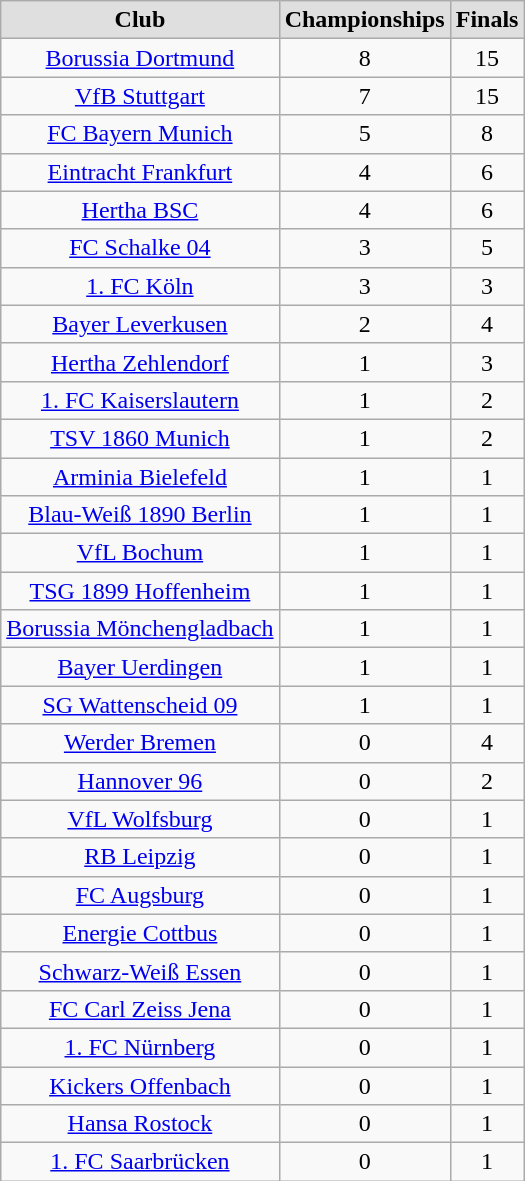<table class="wikitable" style="text-align:center">
<tr bgcolor="#dfdfdf">
<td><strong>Club</strong></td>
<td><strong>Championships</strong></td>
<td><strong>Finals</strong></td>
</tr>
<tr>
<td><a href='#'>Borussia Dortmund</a></td>
<td>8</td>
<td>15</td>
</tr>
<tr>
<td><a href='#'>VfB Stuttgart</a></td>
<td>7</td>
<td>15</td>
</tr>
<tr>
<td><a href='#'>FC Bayern Munich</a></td>
<td>5</td>
<td>8</td>
</tr>
<tr>
<td><a href='#'>Eintracht Frankfurt</a></td>
<td>4</td>
<td>6</td>
</tr>
<tr>
<td><a href='#'>Hertha BSC</a></td>
<td>4</td>
<td>6</td>
</tr>
<tr>
<td><a href='#'>FC Schalke 04</a></td>
<td>3</td>
<td>5</td>
</tr>
<tr>
<td><a href='#'>1. FC Köln</a></td>
<td>3</td>
<td>3</td>
</tr>
<tr>
<td><a href='#'>Bayer Leverkusen</a></td>
<td>2</td>
<td>4</td>
</tr>
<tr>
<td><a href='#'>Hertha Zehlendorf</a></td>
<td>1</td>
<td>3</td>
</tr>
<tr>
<td><a href='#'>1. FC Kaiserslautern</a></td>
<td>1</td>
<td>2</td>
</tr>
<tr>
<td><a href='#'>TSV 1860 Munich</a></td>
<td>1</td>
<td>2</td>
</tr>
<tr>
<td><a href='#'>Arminia Bielefeld</a></td>
<td>1</td>
<td>1</td>
</tr>
<tr>
<td><a href='#'>Blau-Weiß 1890 Berlin</a></td>
<td>1</td>
<td>1</td>
</tr>
<tr>
<td><a href='#'>VfL Bochum</a></td>
<td>1</td>
<td>1</td>
</tr>
<tr>
<td><a href='#'>TSG 1899 Hoffenheim</a></td>
<td>1</td>
<td>1</td>
</tr>
<tr>
<td><a href='#'>Borussia Mönchengladbach</a></td>
<td>1</td>
<td>1</td>
</tr>
<tr>
<td><a href='#'>Bayer Uerdingen</a></td>
<td>1</td>
<td>1</td>
</tr>
<tr>
<td><a href='#'>SG Wattenscheid 09</a></td>
<td>1</td>
<td>1</td>
</tr>
<tr>
<td><a href='#'>Werder Bremen</a></td>
<td>0</td>
<td>4</td>
</tr>
<tr>
<td><a href='#'>Hannover 96</a></td>
<td>0</td>
<td>2</td>
</tr>
<tr>
<td><a href='#'>VfL Wolfsburg</a></td>
<td>0</td>
<td>1</td>
</tr>
<tr>
<td><a href='#'>RB Leipzig</a></td>
<td>0</td>
<td>1</td>
</tr>
<tr>
<td><a href='#'>FC Augsburg</a></td>
<td>0</td>
<td>1</td>
</tr>
<tr>
<td><a href='#'>Energie Cottbus</a></td>
<td>0</td>
<td>1</td>
</tr>
<tr>
<td><a href='#'>Schwarz-Weiß Essen</a></td>
<td>0</td>
<td>1</td>
</tr>
<tr>
<td><a href='#'>FC Carl Zeiss Jena</a></td>
<td>0</td>
<td>1</td>
</tr>
<tr>
<td><a href='#'>1. FC Nürnberg</a></td>
<td>0</td>
<td>1</td>
</tr>
<tr>
<td><a href='#'>Kickers Offenbach</a></td>
<td>0</td>
<td>1</td>
</tr>
<tr>
<td><a href='#'>Hansa Rostock</a></td>
<td>0</td>
<td>1</td>
</tr>
<tr>
<td><a href='#'>1. FC Saarbrücken</a></td>
<td>0</td>
<td>1</td>
</tr>
</table>
